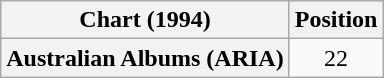<table class="wikitable plainrowheaders">
<tr>
<th scope="col">Chart (1994)</th>
<th scope="col">Position</th>
</tr>
<tr>
<th scope="row">Australian Albums (ARIA)</th>
<td style="text-align:center;">22</td>
</tr>
</table>
